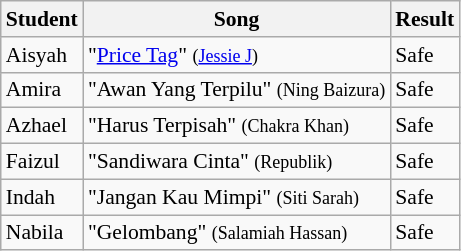<table class="wikitable" style="font-size:90%;">
<tr>
<th>Student</th>
<th>Song</th>
<th>Result</th>
</tr>
<tr>
<td>Aisyah</td>
<td>"<a href='#'>Price Tag</a>" <small>(<a href='#'>Jessie J</a>)</small></td>
<td>Safe</td>
</tr>
<tr>
<td>Amira</td>
<td>"Awan Yang Terpilu" <small>(Ning Baizura)</small></td>
<td>Safe</td>
</tr>
<tr>
<td>Azhael</td>
<td>"Harus Terpisah" <small>(Chakra Khan)</small></td>
<td>Safe</td>
</tr>
<tr>
<td>Faizul</td>
<td>"Sandiwara Cinta" <small>(Republik)</small></td>
<td>Safe</td>
</tr>
<tr>
<td>Indah</td>
<td>"Jangan Kau Mimpi" <small>(Siti Sarah)</small></td>
<td>Safe</td>
</tr>
<tr>
<td>Nabila</td>
<td>"Gelombang" <small>(Salamiah Hassan)</small></td>
<td>Safe</td>
</tr>
</table>
